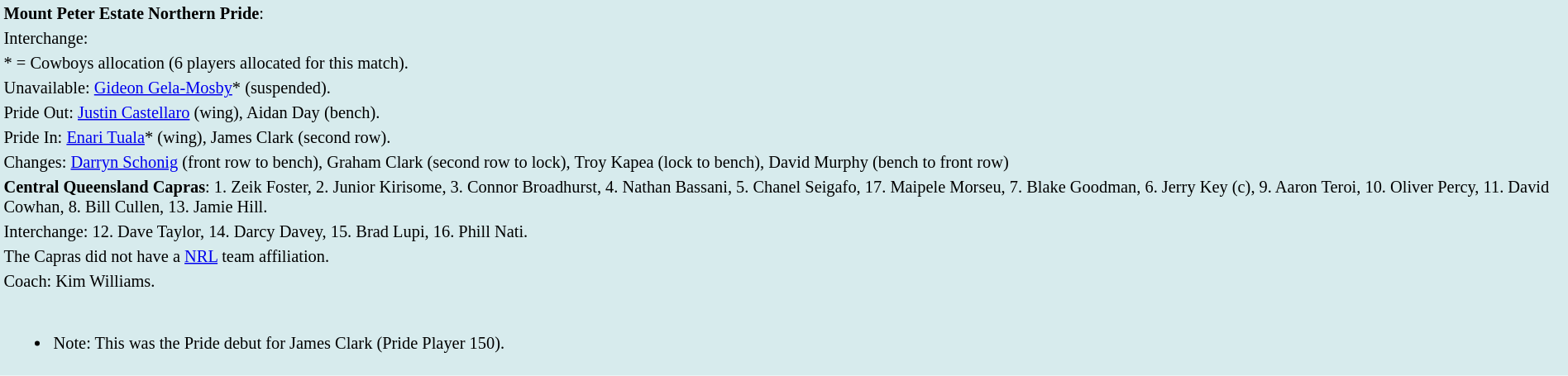<table style="background:#d7ebed; font-size:85%; width:100%;">
<tr>
<td><strong>Mount Peter Estate Northern Pride</strong>:             </td>
</tr>
<tr>
<td>Interchange:    </td>
</tr>
<tr>
<td>* = Cowboys allocation (6 players allocated for this match).</td>
</tr>
<tr>
<td>Unavailable: <a href='#'>Gideon Gela-Mosby</a>* (suspended).</td>
</tr>
<tr>
<td>Pride Out: <a href='#'>Justin Castellaro</a> (wing), Aidan Day (bench).</td>
</tr>
<tr>
<td>Pride In: <a href='#'>Enari Tuala</a>* (wing), James Clark (second row).</td>
</tr>
<tr>
<td>Changes: <a href='#'>Darryn Schonig</a> (front row to bench), Graham Clark (second row to lock), Troy Kapea (lock to bench), David Murphy (bench to front row)</td>
</tr>
<tr>
<td><strong> Central Queensland Capras</strong>: 1. Zeik Foster, 2. Junior Kirisome, 3. Connor Broadhurst, 4. Nathan Bassani, 5. Chanel Seigafo, 17. Maipele Morseu, 7. Blake Goodman, 6. Jerry Key (c), 9. Aaron Teroi, 10. Oliver Percy, 11. David Cowhan, 8. Bill Cullen, 13. Jamie Hill.</td>
</tr>
<tr>
<td>Interchange: 12. Dave Taylor, 14. Darcy Davey, 15. Brad Lupi, 16. Phill Nati.</td>
</tr>
<tr>
<td>The Capras did not have a <a href='#'>NRL</a> team affiliation.</td>
</tr>
<tr>
<td>Coach: Kim Williams.</td>
</tr>
<tr>
<td><br><ul><li>Note: This was the Pride debut for James Clark (Pride Player 150).</li></ul></td>
</tr>
<tr>
</tr>
</table>
